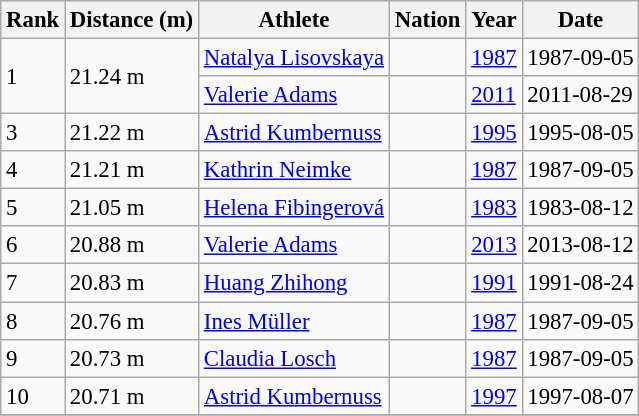<table class=wikitable style="font-size:95%">
<tr>
<th>Rank</th>
<th>Distance (m)</th>
<th>Athlete</th>
<th>Nation</th>
<th>Year</th>
<th>Date</th>
</tr>
<tr>
<td rowspan="2">1</td>
<td rowspan="2">21.24 m</td>
<td><a href='#'>Natalya Lisovskaya</a></td>
<td></td>
<td><a href='#'>1987</a></td>
<td>1987-09-05</td>
</tr>
<tr>
<td><a href='#'>Valerie Adams</a></td>
<td></td>
<td><a href='#'>2011</a></td>
<td>2011-08-29</td>
</tr>
<tr>
<td>3</td>
<td>21.22 m</td>
<td><a href='#'>Astrid Kumbernuss</a></td>
<td></td>
<td><a href='#'>1995</a></td>
<td>1995-08-05</td>
</tr>
<tr>
<td>4</td>
<td>21.21 m</td>
<td><a href='#'>Kathrin Neimke</a></td>
<td></td>
<td><a href='#'>1987</a></td>
<td>1987-09-05</td>
</tr>
<tr>
<td>5</td>
<td>21.05 m</td>
<td><a href='#'>Helena Fibingerová</a></td>
<td></td>
<td><a href='#'>1983</a></td>
<td>1983-08-12</td>
</tr>
<tr>
<td>6</td>
<td>20.88 m</td>
<td><a href='#'>Valerie Adams</a></td>
<td></td>
<td><a href='#'>2013</a></td>
<td>2013-08-12</td>
</tr>
<tr>
<td>7</td>
<td>20.83 m</td>
<td><a href='#'>Huang Zhihong</a></td>
<td></td>
<td><a href='#'>1991</a></td>
<td>1991-08-24</td>
</tr>
<tr>
<td>8</td>
<td>20.76 m</td>
<td><a href='#'>Ines Müller</a></td>
<td></td>
<td><a href='#'>1987</a></td>
<td>1987-09-05</td>
</tr>
<tr>
<td>9</td>
<td>20.73 m</td>
<td><a href='#'>Claudia Losch</a></td>
<td></td>
<td><a href='#'>1987</a></td>
<td>1987-09-05</td>
</tr>
<tr>
<td>10</td>
<td>20.71 m</td>
<td><a href='#'>Astrid Kumbernuss</a></td>
<td></td>
<td><a href='#'>1997</a></td>
<td>1997-08-07</td>
</tr>
<tr>
</tr>
</table>
